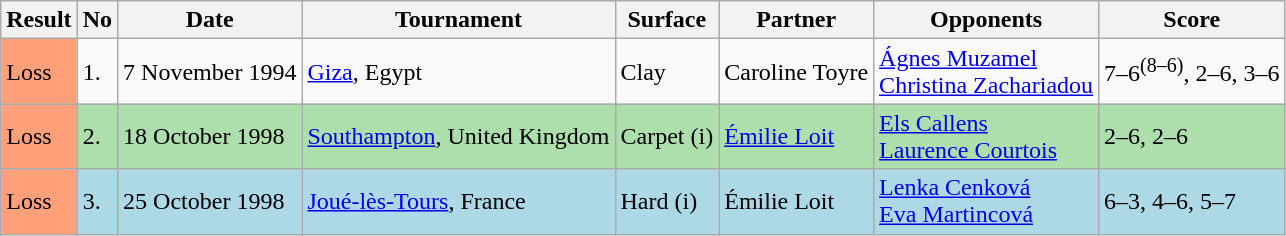<table class="sortable wikitable">
<tr>
<th>Result</th>
<th>No</th>
<th>Date</th>
<th>Tournament</th>
<th>Surface</th>
<th>Partner</th>
<th>Opponents</th>
<th class="unsortable">Score</th>
</tr>
<tr>
<td style="background:#ffa07a;">Loss</td>
<td>1.</td>
<td>7 November 1994</td>
<td><a href='#'>Giza</a>, Egypt</td>
<td>Clay</td>
<td> Caroline Toyre</td>
<td> <a href='#'>Ágnes Muzamel</a> <br>  <a href='#'>Christina Zachariadou</a></td>
<td>7–6<sup>(8–6)</sup>, 2–6, 3–6</td>
</tr>
<tr style="background:#addfad;">
<td style="background:#ffa07a;">Loss</td>
<td>2.</td>
<td>18 October 1998</td>
<td><a href='#'>Southampton</a>, United Kingdom</td>
<td>Carpet (i)</td>
<td> <a href='#'>Émilie Loit</a></td>
<td> <a href='#'>Els Callens</a>  <br>  <a href='#'>Laurence Courtois</a></td>
<td>2–6, 2–6</td>
</tr>
<tr style="background:lightblue;">
<td style="background:#ffa07a;">Loss</td>
<td>3.</td>
<td>25 October 1998</td>
<td><a href='#'>Joué-lès-Tours</a>, France</td>
<td>Hard (i)</td>
<td> Émilie Loit</td>
<td> <a href='#'>Lenka Cenková</a> <br>  <a href='#'>Eva Martincová</a></td>
<td>6–3, 4–6, 5–7</td>
</tr>
</table>
